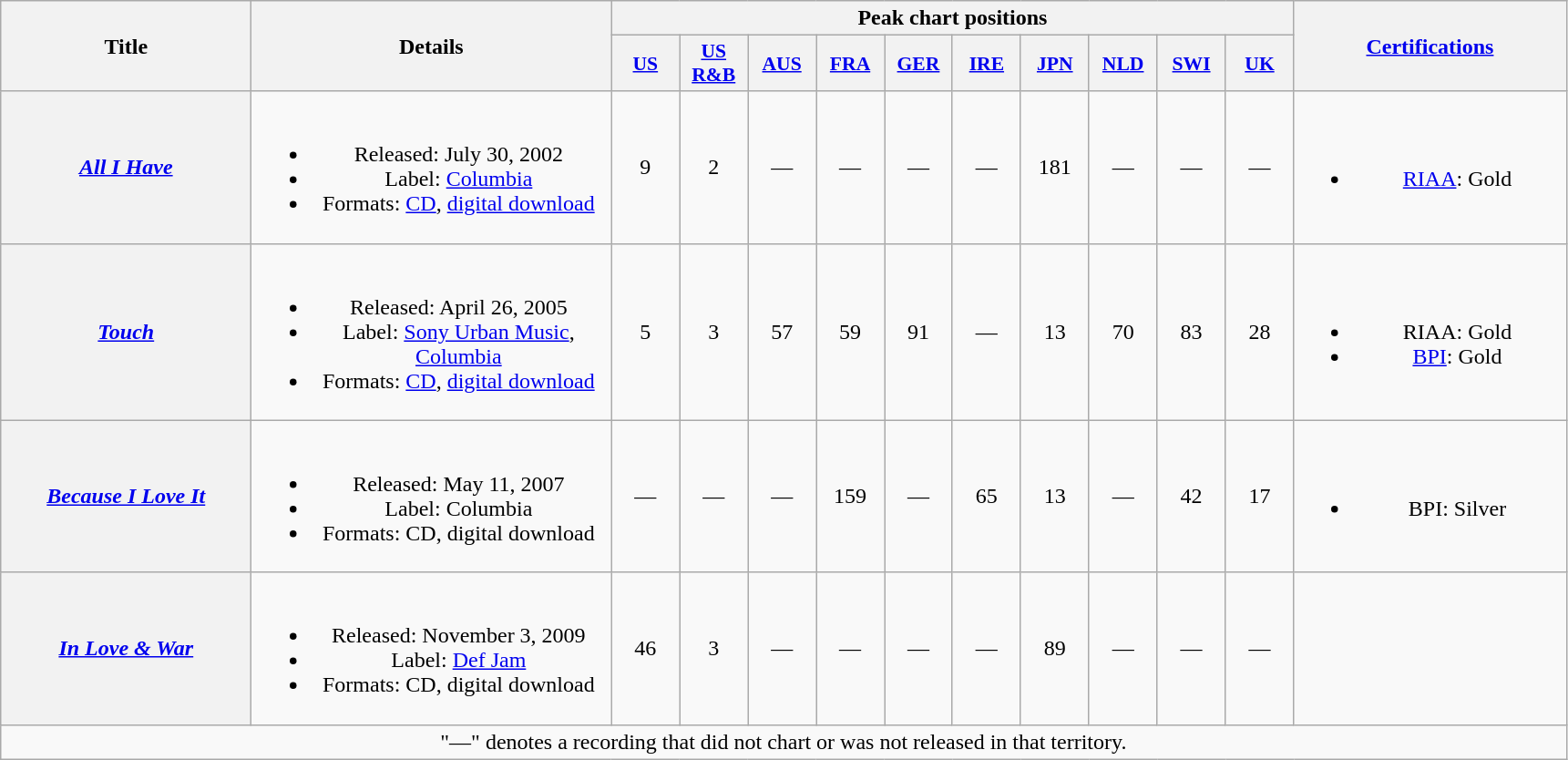<table class="wikitable plainrowheaders" style="text-align:center;">
<tr>
<th scope="col" rowspan="2" style="width:11em;">Title</th>
<th scope="col" rowspan="2" style="width:16em;">Details</th>
<th scope="col" colspan="10">Peak chart positions</th>
<th scope="col" rowspan="2" style="width:12em;"><a href='#'>Certifications</a></th>
</tr>
<tr>
<th style="width:3em;font-size:90%;"><a href='#'>US</a><br></th>
<th style="width:3em;font-size:90%;"><a href='#'>US<br>R&B</a><br></th>
<th style="width:3em;font-size:90%;"><a href='#'>AUS</a><br></th>
<th style="width:3em;font-size:90%;"><a href='#'>FRA</a><br></th>
<th style="width:3em;font-size:90%;"><a href='#'>GER</a><br></th>
<th style="width:3em;font-size:90%;"><a href='#'>IRE</a><br></th>
<th style="width:3em;font-size:90%;"><a href='#'>JPN</a><br></th>
<th style="width:3em;font-size:90%;"><a href='#'>NLD</a><br></th>
<th style="width:3em;font-size:90%;"><a href='#'>SWI</a><br></th>
<th style="width:3em;font-size:90%;"><a href='#'>UK</a><br></th>
</tr>
<tr>
<th scope="row"><em><a href='#'>All I Have</a></em></th>
<td><br><ul><li>Released: July 30, 2002</li><li>Label: <a href='#'>Columbia</a></li><li>Formats: <a href='#'>CD</a>, <a href='#'>digital download</a></li></ul></td>
<td>9</td>
<td>2</td>
<td>—</td>
<td>—</td>
<td>—</td>
<td>—</td>
<td>181</td>
<td>—</td>
<td>—</td>
<td>—</td>
<td><br><ul><li><a href='#'>RIAA</a>: Gold</li></ul></td>
</tr>
<tr>
<th scope="row"><em><a href='#'>Touch</a></em></th>
<td><br><ul><li>Released: April 26, 2005</li><li>Label: <a href='#'>Sony Urban Music</a>, <a href='#'>Columbia</a></li><li>Formats: <a href='#'>CD</a>, <a href='#'>digital download</a></li></ul></td>
<td>5</td>
<td>3</td>
<td>57</td>
<td>59</td>
<td>91</td>
<td>—</td>
<td>13</td>
<td>70</td>
<td>83</td>
<td>28</td>
<td><br><ul><li>RIAA: Gold</li><li><a href='#'>BPI</a>: Gold</li></ul></td>
</tr>
<tr>
<th scope="row"><em><a href='#'>Because I Love It</a></em></th>
<td><br><ul><li>Released: May 11, 2007</li><li>Label: Columbia</li><li>Formats: CD, digital download</li></ul></td>
<td>—</td>
<td>—</td>
<td>—</td>
<td>159</td>
<td>—</td>
<td>65</td>
<td>13</td>
<td>—</td>
<td>42</td>
<td>17</td>
<td><br><ul><li>BPI: Silver</li></ul></td>
</tr>
<tr>
<th scope="row"><em><a href='#'>In Love & War</a></em></th>
<td><br><ul><li>Released: November 3, 2009</li><li>Label: <a href='#'>Def Jam</a></li><li>Formats: CD, digital download</li></ul></td>
<td>46</td>
<td>3</td>
<td>—</td>
<td>—</td>
<td>—</td>
<td>—</td>
<td>89</td>
<td>—</td>
<td>—</td>
<td>—</td>
<td></td>
</tr>
<tr>
<td colspan="15">"—" denotes a recording that did not chart or was not released in that territory.</td>
</tr>
</table>
